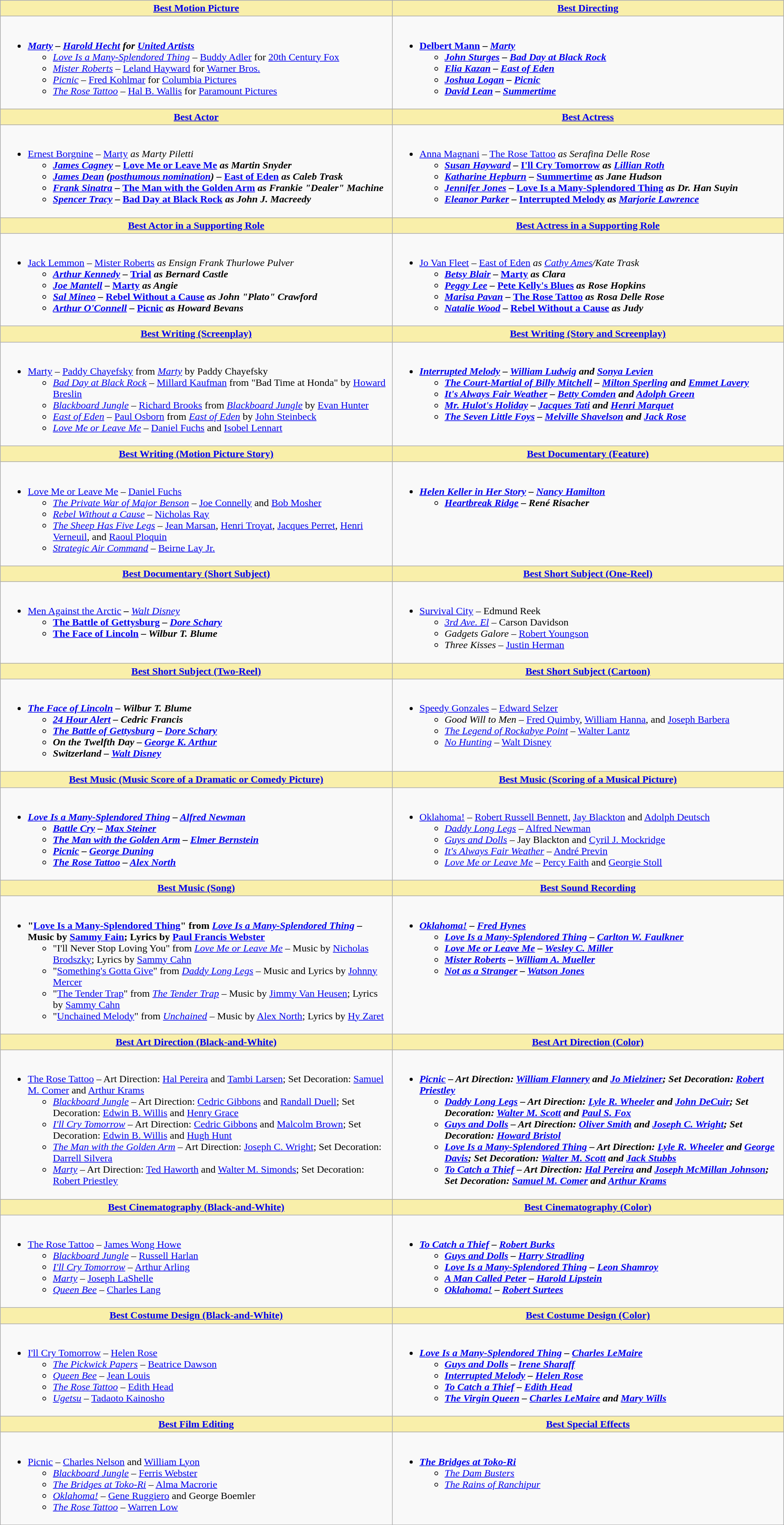<table class=wikitable>
<tr>
<th style="background:#F9EFAA; width:50%"><a href='#'>Best Motion Picture</a></th>
<th style="background:#F9EFAA; width:50%"><a href='#'>Best Directing</a></th>
</tr>
<tr>
<td valign="top"><br><ul><li><strong><em><a href='#'>Marty</a> – <em><a href='#'>Harold Hecht</a> for <a href='#'>United Artists</a></em></em></strong><ul><li><em><a href='#'>Love Is a Many-Splendored Thing</a> – </em><a href='#'>Buddy Adler</a> for <a href='#'>20th Century Fox</a></li><li><em><a href='#'>Mister Roberts</a> – </em><a href='#'>Leland Hayward</a> for <a href='#'>Warner Bros.</a></li><li><em><a href='#'>Picnic</a> – </em><a href='#'>Fred Kohlmar</a> for <a href='#'>Columbia Pictures</a></li><li><em><a href='#'>The Rose Tattoo</a> – </em><a href='#'>Hal B. Wallis</a> for <a href='#'>Paramount Pictures</a></li></ul></li></ul></td>
<td valign="top"><br><ul><li><strong><a href='#'>Delbert Mann</a> – <em><a href='#'>Marty</a><strong><em><ul><li><a href='#'>John Sturges</a> – </em><a href='#'>Bad Day at Black Rock</a><em></li><li><a href='#'>Elia Kazan</a> – </em><a href='#'>East of Eden</a><em></li><li><a href='#'>Joshua Logan</a> – </em><a href='#'>Picnic</a><em></li><li><a href='#'>David Lean</a> – </em><a href='#'>Summertime</a><em></li></ul></li></ul></td>
</tr>
<tr>
<th style="background:#F9EFAA"><a href='#'>Best Actor</a></th>
<th style="background:#F9EFAA"><a href='#'>Best Actress</a></th>
</tr>
<tr>
<td valign="top"><br><ul><li></strong><a href='#'>Ernest Borgnine</a> – </em><a href='#'>Marty</a><em> as Marty Piletti<strong><ul><li><a href='#'>James Cagney</a> – </em><a href='#'>Love Me or Leave Me</a><em> as Martin Snyder</li><li><a href='#'>James Dean</a> (<a href='#'>posthumous nomination</a>) – </em><a href='#'>East of Eden</a><em> as Caleb Trask</li><li><a href='#'>Frank Sinatra</a> – </em><a href='#'>The Man with the Golden Arm</a><em> as Frankie "Dealer" Machine</li><li><a href='#'>Spencer Tracy</a> – </em><a href='#'>Bad Day at Black Rock</a><em> as John J. Macreedy</li></ul></li></ul></td>
<td valign="top"><br><ul><li></strong><a href='#'>Anna Magnani</a> – </em><a href='#'>The Rose Tattoo</a><em> as Serafina Delle Rose<strong><ul><li><a href='#'>Susan Hayward</a> – </em><a href='#'>I'll Cry Tomorrow</a><em> as <a href='#'>Lillian Roth</a></li><li><a href='#'>Katharine Hepburn</a> – </em><a href='#'>Summertime</a><em> as Jane Hudson</li><li><a href='#'>Jennifer Jones</a> – </em><a href='#'>Love Is a Many-Splendored Thing</a><em> as Dr. Han Suyin</li><li><a href='#'>Eleanor Parker</a> – </em><a href='#'>Interrupted Melody</a><em> as <a href='#'>Marjorie Lawrence</a></li></ul></li></ul></td>
</tr>
<tr>
<th style="background:#F9EFAA"><a href='#'>Best Actor in a Supporting Role</a></th>
<th style="background:#F9EFAA"><a href='#'>Best Actress in a Supporting Role</a></th>
</tr>
<tr>
<td valign="top"><br><ul><li></strong><a href='#'>Jack Lemmon</a> – </em><a href='#'>Mister Roberts</a><em> as Ensign Frank Thurlowe Pulver<strong><ul><li><a href='#'>Arthur Kennedy</a> – </em><a href='#'>Trial</a><em> as Bernard Castle</li><li><a href='#'>Joe Mantell</a> – </em><a href='#'>Marty</a><em> as Angie</li><li><a href='#'>Sal Mineo</a> – </em><a href='#'>Rebel Without a Cause</a><em> as John "Plato" Crawford</li><li><a href='#'>Arthur O'Connell</a> – </em><a href='#'>Picnic</a><em> as Howard Bevans</li></ul></li></ul></td>
<td valign="top"><br><ul><li></strong><a href='#'>Jo Van Fleet</a> – </em><a href='#'>East of Eden</a><em> as <a href='#'>Cathy Ames</a>/Kate Trask<strong><ul><li><a href='#'>Betsy Blair</a> – </em><a href='#'>Marty</a><em> as Clara</li><li><a href='#'>Peggy Lee</a> – </em><a href='#'>Pete Kelly's Blues</a><em> as Rose Hopkins</li><li><a href='#'>Marisa Pavan</a> – </em><a href='#'>The Rose Tattoo</a><em> as Rosa Delle Rose</li><li><a href='#'>Natalie Wood</a> – </em><a href='#'>Rebel Without a Cause</a><em> as Judy</li></ul></li></ul></td>
</tr>
<tr>
<th style="background:#F9EFAA"><a href='#'>Best Writing (Screenplay)</a></th>
<th style="background:#F9EFAA"><a href='#'>Best Writing (Story and Screenplay)</a></th>
</tr>
<tr>
<td valign="top"><br><ul><li></em></strong><a href='#'>Marty</a></em> – <a href='#'>Paddy Chayefsky</a> from <em><a href='#'>Marty</a></em> by Paddy Chayefsky</strong><ul><li><em><a href='#'>Bad Day at Black Rock</a></em> – <a href='#'>Millard Kaufman</a> from "Bad Time at Honda" by <a href='#'>Howard Breslin</a></li><li><em><a href='#'>Blackboard Jungle</a></em> – <a href='#'>Richard Brooks</a> from <em><a href='#'>Blackboard Jungle</a></em> by <a href='#'>Evan Hunter</a></li><li><em><a href='#'>East of Eden</a></em> – <a href='#'>Paul Osborn</a> from <em><a href='#'>East of Eden</a></em> by <a href='#'>John Steinbeck</a></li><li><em><a href='#'>Love Me or Leave Me</a></em> – <a href='#'>Daniel Fuchs</a> and <a href='#'>Isobel Lennart</a></li></ul></li></ul></td>
<td valign="top"><br><ul><li><strong><em><a href='#'>Interrupted Melody</a><em> – <a href='#'>William Ludwig</a> and <a href='#'>Sonya Levien</a><strong><ul><li></em><a href='#'>The Court-Martial of Billy Mitchell</a><em> – <a href='#'>Milton Sperling</a> and <a href='#'>Emmet Lavery</a></li><li></em><a href='#'>It's Always Fair Weather</a><em> – <a href='#'>Betty Comden</a> and <a href='#'>Adolph Green</a></li><li></em><a href='#'>Mr. Hulot's Holiday</a><em> – <a href='#'>Jacques Tati</a> and <a href='#'>Henri Marquet</a></li><li></em><a href='#'>The Seven Little Foys</a><em> – <a href='#'>Melville Shavelson</a> and <a href='#'>Jack Rose</a></li></ul></li></ul></td>
</tr>
<tr>
<th style="background:#F9EFAA"><a href='#'>Best Writing (Motion Picture Story)</a></th>
<th style="background:#F9EFAA"><a href='#'>Best Documentary (Feature)</a></th>
</tr>
<tr>
<td valign="top"><br><ul><li></em></strong><a href='#'>Love Me or Leave Me</a></em> – <a href='#'>Daniel Fuchs</a></strong><ul><li><em><a href='#'>The Private War of Major Benson</a></em> – <a href='#'>Joe Connelly</a> and <a href='#'>Bob Mosher</a></li><li><em><a href='#'>Rebel Without a Cause</a></em> – <a href='#'>Nicholas Ray</a></li><li><em><a href='#'>The Sheep Has Five Legs</a></em> – <a href='#'>Jean Marsan</a>, <a href='#'>Henri Troyat</a>, <a href='#'>Jacques Perret</a>, <a href='#'>Henri Verneuil</a>, and  <a href='#'>Raoul Ploquin</a></li><li><em><a href='#'>Strategic Air Command</a></em> – <a href='#'>Beirne Lay Jr.</a></li></ul></li></ul></td>
<td valign="top"><br><ul><li><strong><em><a href='#'>Helen Keller in Her Story</a><em> – <a href='#'>Nancy Hamilton</a><strong><ul><li></em><a href='#'>Heartbreak Ridge</a><em> – René Risacher</li></ul></li></ul></td>
</tr>
<tr>
<th style="background:#F9EFAA"><a href='#'>Best Documentary (Short Subject)</a></th>
<th style="background:#F9EFAA"><a href='#'>Best Short Subject (One-Reel)</a></th>
</tr>
<tr>
<td valign="top"><br><ul><li></em></strong><a href='#'>Men Against the Arctic</a><strong><em> – </strong><a href='#'>Walt Disney</a><strong><ul><li></em><a href='#'>The Battle of Gettysburg</a><em> – <a href='#'>Dore Schary</a></li><li></em><a href='#'>The Face of Lincoln</a><em> – Wilbur T. Blume</li></ul></li></ul></td>
<td valign="top"><br><ul><li></em></strong><a href='#'>Survival City</a></em> – Edmund Reek</strong><ul><li><em><a href='#'>3rd Ave. El</a></em> – Carson Davidson</li><li><em>Gadgets Galore</em> – <a href='#'>Robert Youngson</a></li><li><em>Three Kisses</em> – <a href='#'>Justin Herman</a></li></ul></li></ul></td>
</tr>
<tr>
<th style="background:#F9EFAA"><a href='#'>Best Short Subject (Two-Reel)</a></th>
<th style="background:#F9EFAA"><a href='#'>Best Short Subject (Cartoon)</a></th>
</tr>
<tr>
<td valign="top"><br><ul><li><strong><em><a href='#'>The Face of Lincoln</a><em> – Wilbur T. Blume<strong><ul><li></em><a href='#'>24 Hour Alert</a><em> – Cedric Francis</li><li></em><a href='#'>The Battle of Gettysburg</a><em> – <a href='#'>Dore Schary</a></li><li></em>On the Twelfth Day<em> – <a href='#'>George K. Arthur</a></li><li></em>Switzerland<em> – <a href='#'>Walt Disney</a></li></ul></li></ul></td>
<td valign="top"><br><ul><li></em></strong><a href='#'>Speedy Gonzales</a></em> – <a href='#'>Edward Selzer</a></strong><ul><li><em>Good Will to Men</em> – <a href='#'>Fred Quimby</a>, <a href='#'>William Hanna</a>, and <a href='#'>Joseph Barbera</a></li><li><em><a href='#'>The Legend of Rockabye Point</a></em> – <a href='#'>Walter Lantz</a></li><li><em><a href='#'>No Hunting</a></em> – <a href='#'>Walt Disney</a></li></ul></li></ul></td>
</tr>
<tr>
<th style="background:#F9EFAA"><a href='#'>Best Music (Music Score of a Dramatic or Comedy Picture)</a></th>
<th style="background:#F9EFAA"><a href='#'>Best Music (Scoring of a Musical Picture)</a></th>
</tr>
<tr>
<td valign="top"><br><ul><li><strong><em><a href='#'>Love Is a Many-Splendored Thing</a><em> – <a href='#'>Alfred Newman</a><strong><ul><li></em><a href='#'>Battle Cry</a><em> – <a href='#'>Max Steiner</a></li><li></em><a href='#'>The Man with the Golden Arm</a><em> – <a href='#'>Elmer Bernstein</a></li><li></em><a href='#'>Picnic</a><em> – <a href='#'>George Duning</a></li><li></em><a href='#'>The Rose Tattoo</a><em> – <a href='#'>Alex North</a></li></ul></li></ul></td>
<td valign="top"><br><ul><li></em></strong><a href='#'>Oklahoma!</a></em> – <a href='#'>Robert Russell Bennett</a>, <a href='#'>Jay Blackton</a> and <a href='#'>Adolph Deutsch</a></strong><ul><li><em><a href='#'>Daddy Long Legs</a></em> – <a href='#'>Alfred Newman</a></li><li><em><a href='#'>Guys and Dolls</a></em> – Jay Blackton and <a href='#'>Cyril J. Mockridge</a></li><li><em><a href='#'>It's Always Fair Weather</a></em> – <a href='#'>André Previn</a></li><li><em><a href='#'>Love Me or Leave Me</a></em> – <a href='#'>Percy Faith</a> and <a href='#'>Georgie Stoll</a></li></ul></li></ul></td>
</tr>
<tr>
<th style="background:#F9EFAA"><a href='#'>Best Music (Song)</a></th>
<th style="background:#F9EFAA"><a href='#'>Best Sound Recording</a></th>
</tr>
<tr>
<td valign="top"><br><ul><li><strong>"<a href='#'>Love Is a Many-Splendored Thing</a>" from <em><a href='#'>Love Is a Many-Splendored Thing</a></em> – Music by <a href='#'>Sammy Fain</a>; Lyrics by <a href='#'>Paul Francis Webster</a></strong><ul><li>"I'll Never Stop Loving You" from <em><a href='#'>Love Me or Leave Me</a></em> – Music by <a href='#'>Nicholas Brodszky</a>; Lyrics by <a href='#'>Sammy Cahn</a></li><li>"<a href='#'>Something's Gotta Give</a>" from <em><a href='#'>Daddy Long Legs</a></em> – Music and Lyrics by <a href='#'>Johnny Mercer</a></li><li>"<a href='#'>The Tender Trap</a>" from <em><a href='#'>The Tender Trap</a></em> – Music by <a href='#'>Jimmy Van Heusen</a>; Lyrics by <a href='#'>Sammy Cahn</a></li><li>"<a href='#'>Unchained Melody</a>" from <em><a href='#'>Unchained</a></em> – Music by <a href='#'>Alex North</a>; Lyrics by <a href='#'>Hy Zaret</a></li></ul></li></ul></td>
<td valign="top"><br><ul><li><strong><em><a href='#'>Oklahoma!</a><em> – <a href='#'>Fred Hynes</a><strong><ul><li></em><a href='#'>Love Is a Many-Splendored Thing</a><em> – <a href='#'>Carlton W. Faulkner</a></li><li></em><a href='#'>Love Me or Leave Me</a><em> – <a href='#'>Wesley C. Miller</a></li><li></em><a href='#'>Mister Roberts</a><em> – <a href='#'>William A. Mueller</a></li><li></em><a href='#'>Not as a Stranger</a><em> – <a href='#'>Watson Jones</a></li></ul></li></ul></td>
</tr>
<tr>
<th style="background:#F9EFAA"><a href='#'>Best Art Direction (Black-and-White)</a></th>
<th style="background:#F9EFAA"><a href='#'>Best Art Direction (Color)</a></th>
</tr>
<tr>
<td valign="top"><br><ul><li></em></strong><a href='#'>The Rose Tattoo</a></em> – Art Direction: <a href='#'>Hal Pereira</a> and <a href='#'>Tambi Larsen</a>; Set Decoration: <a href='#'>Samuel M. Comer</a> and <a href='#'>Arthur Krams</a></strong><ul><li><em><a href='#'>Blackboard Jungle</a></em> – Art Direction: <a href='#'>Cedric Gibbons</a> and <a href='#'>Randall Duell</a>; Set Decoration: <a href='#'>Edwin B. Willis</a> and <a href='#'>Henry Grace</a></li><li><em><a href='#'>I'll Cry Tomorrow</a></em> – Art Direction: <a href='#'>Cedric Gibbons</a> and <a href='#'>Malcolm Brown</a>; Set Decoration: <a href='#'>Edwin B. Willis</a> and <a href='#'>Hugh Hunt</a></li><li><em><a href='#'>The Man with the Golden Arm</a></em> – Art Direction: <a href='#'>Joseph C. Wright</a>; Set Decoration: <a href='#'>Darrell Silvera</a></li><li><em><a href='#'>Marty</a></em> – Art Direction: <a href='#'>Ted Haworth</a> and <a href='#'>Walter M. Simonds</a>; Set Decoration: <a href='#'>Robert Priestley</a></li></ul></li></ul></td>
<td valign="top"><br><ul><li><strong><em><a href='#'>Picnic</a><em> – Art Direction: <a href='#'>William Flannery</a> and <a href='#'>Jo Mielziner</a>; Set Decoration: <a href='#'>Robert Priestley</a><strong><ul><li></em><a href='#'>Daddy Long Legs</a><em> – Art Direction: <a href='#'>Lyle R. Wheeler</a> and <a href='#'>John DeCuir</a>; Set Decoration: <a href='#'>Walter M. Scott</a> and <a href='#'>Paul S. Fox</a></li><li></em><a href='#'>Guys and Dolls</a><em> – Art Direction: <a href='#'>Oliver Smith</a> and <a href='#'>Joseph C. Wright</a>; Set Decoration: <a href='#'>Howard Bristol</a></li><li></em><a href='#'>Love Is a Many-Splendored Thing</a><em> – Art Direction: <a href='#'>Lyle R. Wheeler</a> and <a href='#'>George Davis</a>; Set Decoration: <a href='#'>Walter M. Scott</a> and <a href='#'>Jack Stubbs</a></li><li></em><a href='#'>To Catch a Thief</a><em> – Art Direction: <a href='#'>Hal Pereira</a> and <a href='#'>Joseph McMillan Johnson</a>; Set Decoration: <a href='#'>Samuel M. Comer</a> and <a href='#'>Arthur Krams</a></li></ul></li></ul></td>
</tr>
<tr>
<th style="background:#F9EFAA"><a href='#'>Best Cinematography (Black-and-White)</a></th>
<th style="background:#F9EFAA"><a href='#'>Best Cinematography (Color)</a></th>
</tr>
<tr>
<td valign="top"><br><ul><li></em></strong><a href='#'>The Rose Tattoo</a></em> – <a href='#'>James Wong Howe</a></strong><ul><li><em><a href='#'>Blackboard Jungle</a></em> – <a href='#'>Russell Harlan</a></li><li><em><a href='#'>I'll Cry Tomorrow</a></em> – <a href='#'>Arthur Arling</a></li><li><em><a href='#'>Marty</a></em> – <a href='#'>Joseph LaShelle</a></li><li><em><a href='#'>Queen Bee</a></em> – <a href='#'>Charles Lang</a></li></ul></li></ul></td>
<td valign="top"><br><ul><li><strong><em><a href='#'>To Catch a Thief</a><em> – <a href='#'>Robert Burks</a><strong><ul><li></em><a href='#'>Guys and Dolls</a><em> – <a href='#'>Harry Stradling</a></li><li></em><a href='#'>Love Is a Many-Splendored Thing</a><em> – <a href='#'>Leon Shamroy</a></li><li></em><a href='#'>A Man Called Peter</a><em> – <a href='#'>Harold Lipstein</a></li><li></em><a href='#'>Oklahoma!</a><em> – <a href='#'>Robert Surtees</a></li></ul></li></ul></td>
</tr>
<tr>
<th style="background:#F9EFAA"><a href='#'>Best Costume Design (Black-and-White)</a></th>
<th style="background:#F9EFAA"><a href='#'>Best Costume Design (Color)</a></th>
</tr>
<tr>
<td valign="top"><br><ul><li></em></strong><a href='#'>I'll Cry Tomorrow</a></em> – <a href='#'>Helen Rose</a></strong><ul><li><em><a href='#'>The Pickwick Papers</a></em> – <a href='#'>Beatrice Dawson</a></li><li><em><a href='#'>Queen Bee</a></em> – <a href='#'>Jean Louis</a></li><li><em><a href='#'>The Rose Tattoo</a></em> – <a href='#'>Edith Head</a></li><li><em><a href='#'>Ugetsu</a></em> – <a href='#'>Tadaoto Kainosho</a></li></ul></li></ul></td>
<td valign="top"><br><ul><li><strong><em><a href='#'>Love Is a Many-Splendored Thing</a><em> – <a href='#'>Charles LeMaire</a><strong><ul><li></em><a href='#'>Guys and Dolls</a><em> – <a href='#'>Irene Sharaff</a></li><li></em><a href='#'>Interrupted Melody</a><em> – <a href='#'>Helen Rose</a></li><li></em><a href='#'>To Catch a Thief</a><em> – <a href='#'>Edith Head</a></li><li></em><a href='#'>The Virgin Queen</a><em> – <a href='#'>Charles LeMaire</a> and <a href='#'>Mary Wills</a></li></ul></li></ul></td>
</tr>
<tr>
<th style="background:#F9EFAA"><a href='#'>Best Film Editing</a></th>
<th style="background:#F9EFAA"><a href='#'>Best Special Effects</a></th>
</tr>
<tr>
<td valign="top"><br><ul><li></em></strong><a href='#'>Picnic</a></em> – <a href='#'>Charles Nelson</a> and <a href='#'>William Lyon</a></strong><ul><li><em><a href='#'>Blackboard Jungle</a></em> – <a href='#'>Ferris Webster</a></li><li><em><a href='#'>The Bridges at Toko-Ri</a></em> – <a href='#'>Alma Macrorie</a></li><li><em><a href='#'>Oklahoma!</a></em> – <a href='#'>Gene Ruggiero</a> and George Boemler</li><li><em><a href='#'>The Rose Tattoo</a></em> – <a href='#'>Warren Low</a></li></ul></li></ul></td>
<td valign="top"><br><ul><li><strong><em><a href='#'>The Bridges at Toko-Ri</a></em></strong><ul><li><em><a href='#'>The Dam Busters</a></em></li><li><em><a href='#'>The Rains of Ranchipur</a></em></li></ul></li></ul></td>
</tr>
</table>
